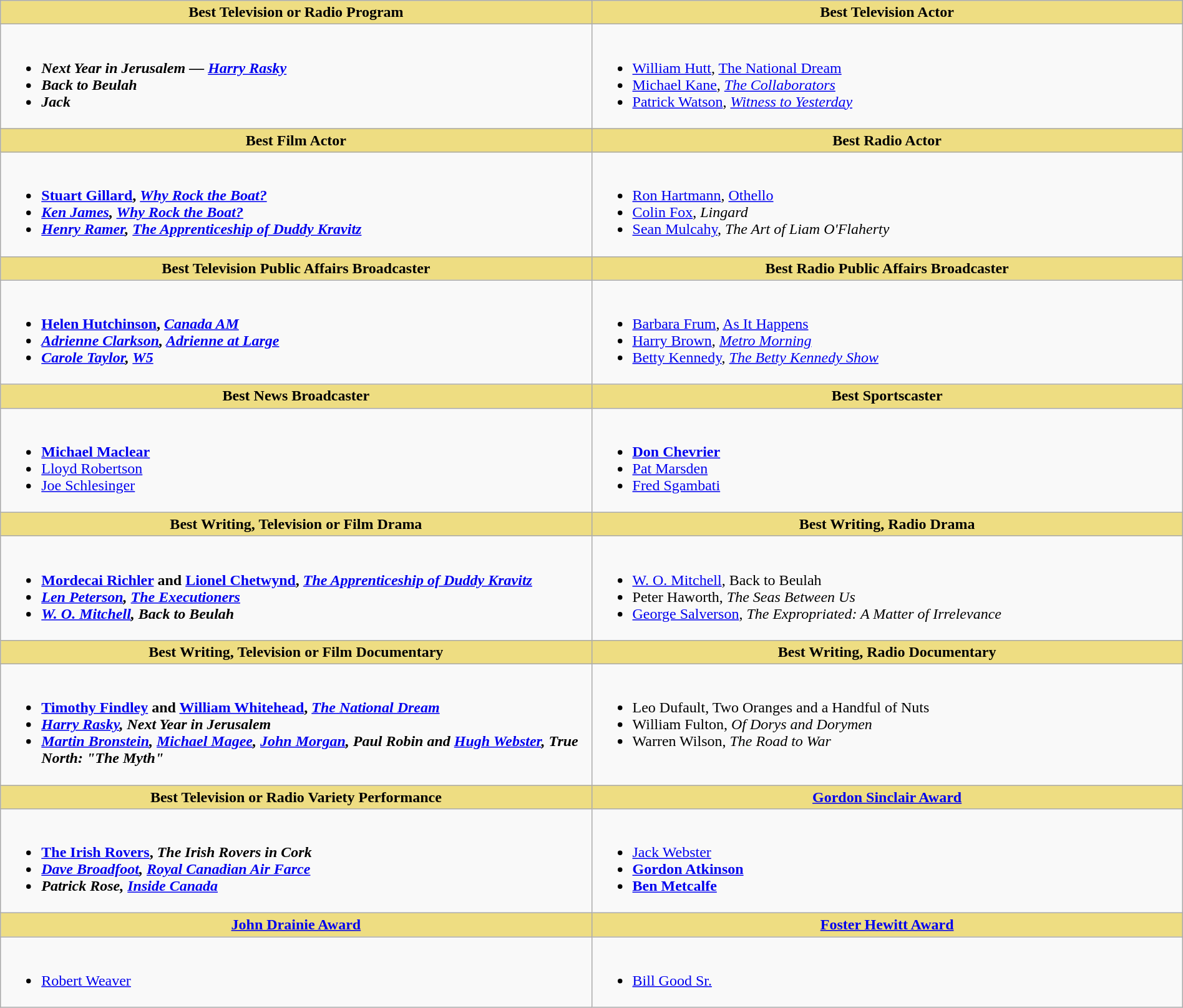<table class=wikitable width="100%">
<tr>
<th style="background:#EEDD82; width:50%">Best Television or Radio Program</th>
<th style="background:#EEDD82; width:50%">Best Television Actor</th>
</tr>
<tr>
<td valign="top"><br><ul><li> <strong><em>Next Year in Jerusalem<em> — <a href='#'>Harry Rasky</a><strong></li><li></em>Back to Beulah<em></li><li></em>Jack<em></li></ul></td>
<td valign="top"><br><ul><li> </strong><a href='#'>William Hutt</a>, </em><a href='#'>The National Dream</a></em></strong></li><li><a href='#'>Michael Kane</a>, <em><a href='#'>The Collaborators</a></em></li><li><a href='#'>Patrick Watson</a>, <em><a href='#'>Witness to Yesterday</a></em></li></ul></td>
</tr>
<tr>
<th style="background:#EEDD82; width:50%">Best Film Actor</th>
<th style="background:#EEDD82; width:50%">Best Radio Actor</th>
</tr>
<tr>
<td valign="top"><br><ul><li> <strong><a href='#'>Stuart Gillard</a>, <em><a href='#'>Why Rock the Boat?</a><strong><em></li><li><a href='#'>Ken James</a>, </em><a href='#'>Why Rock the Boat?</a><em></li><li><a href='#'>Henry Ramer</a>, </em><a href='#'>The Apprenticeship of Duddy Kravitz</a><em></li></ul></td>
<td valign="top"><br><ul><li> </strong><a href='#'>Ron Hartmann</a>, </em><a href='#'>Othello</a></em></strong></li><li><a href='#'>Colin Fox</a>, <em>Lingard</em></li><li><a href='#'>Sean Mulcahy</a>, <em>The Art of Liam O'Flaherty</em></li></ul></td>
</tr>
<tr>
<th style="background:#EEDD82; width:50%">Best Television Public Affairs Broadcaster</th>
<th style="background:#EEDD82; width:50%">Best Radio Public Affairs Broadcaster</th>
</tr>
<tr>
<td valign="top"><br><ul><li> <strong><a href='#'>Helen Hutchinson</a>, <em><a href='#'>Canada AM</a><strong><em></li><li><a href='#'>Adrienne Clarkson</a>, </em><a href='#'>Adrienne at Large</a><em></li><li><a href='#'>Carole Taylor</a>, </em><a href='#'>W5</a><em></li></ul></td>
<td valign="top"><br><ul><li> </strong><a href='#'>Barbara Frum</a>, </em><a href='#'>As It Happens</a></em></strong></li><li><a href='#'>Harry Brown</a>, <em><a href='#'>Metro Morning</a></em></li><li><a href='#'>Betty Kennedy</a>, <em><a href='#'>The Betty Kennedy Show</a></em></li></ul></td>
</tr>
<tr>
<th style="background:#EEDD82; width:50%">Best News Broadcaster</th>
<th style="background:#EEDD82; width:50%">Best Sportscaster</th>
</tr>
<tr>
<td valign="top"><br><ul><li> <strong><a href='#'>Michael Maclear</a></strong></li><li><a href='#'>Lloyd Robertson</a></li><li><a href='#'>Joe Schlesinger</a></li></ul></td>
<td valign="top"><br><ul><li> <strong><a href='#'>Don Chevrier</a></strong></li><li><a href='#'>Pat Marsden</a></li><li><a href='#'>Fred Sgambati</a></li></ul></td>
</tr>
<tr>
<th style="background:#EEDD82; width:50%">Best Writing, Television or Film Drama</th>
<th style="background:#EEDD82; width:50%">Best Writing, Radio Drama</th>
</tr>
<tr>
<td valign="top"><br><ul><li> <strong><a href='#'>Mordecai Richler</a> and <a href='#'>Lionel Chetwynd</a>, <em><a href='#'>The Apprenticeship of Duddy Kravitz</a><strong><em></li><li><a href='#'>Len Peterson</a>, </em><a href='#'>The Executioners</a><em></li><li><a href='#'>W. O. Mitchell</a>, </em>Back to Beulah<em></li></ul></td>
<td valign="top"><br><ul><li> </strong><a href='#'>W. O. Mitchell</a>, </em>Back to Beulah</em></strong></li><li>Peter Haworth, <em>The Seas Between Us</em></li><li><a href='#'>George Salverson</a>, <em>The Expropriated: A Matter of Irrelevance</em></li></ul></td>
</tr>
<tr>
<th style="background:#EEDD82; width:50%">Best Writing, Television or Film Documentary</th>
<th style="background:#EEDD82; width:50%">Best Writing, Radio Documentary</th>
</tr>
<tr>
<td valign="top"><br><ul><li> <strong><a href='#'>Timothy Findley</a> and <a href='#'>William Whitehead</a>, <em><a href='#'>The National Dream</a><strong><em></li><li><a href='#'>Harry Rasky</a>, </em>Next Year in Jerusalem<em></li><li><a href='#'>Martin Bronstein</a>, <a href='#'>Michael Magee</a>, <a href='#'>John Morgan</a>, Paul Robin and <a href='#'>Hugh Webster</a>, </em>True North<em>: "The Myth"</li></ul></td>
<td valign="top"><br><ul><li> </strong>Leo Dufault, </em>Two Oranges and a Handful of Nuts</em></strong></li><li>William Fulton, <em>Of Dorys and Dorymen</em></li><li>Warren Wilson, <em>The Road to War</em></li></ul></td>
</tr>
<tr>
<th style="background:#EEDD82; width:50%">Best Television or Radio Variety Performance</th>
<th style="background:#EEDD82; width:50%"><a href='#'>Gordon Sinclair Award</a></th>
</tr>
<tr>
<td valign="top"><br><ul><li> <strong><a href='#'>The Irish Rovers</a>, <em>The Irish Rovers in Cork<strong><em></li><li><a href='#'>Dave Broadfoot</a>, </em><a href='#'>Royal Canadian Air Farce</a><em></li><li>Patrick Rose, </em><a href='#'>Inside Canada</a><em></li></ul></td>
<td valign="top"><br><ul><li> </strong><a href='#'>Jack Webster</a><strong></li><li><a href='#'>Gordon Atkinson</a></li><li><a href='#'>Ben Metcalfe</a></li></ul></td>
</tr>
<tr>
<th style="background:#EEDD82; width:50%"><a href='#'>John Drainie Award</a></th>
<th style="background:#EEDD82; width:50%"><a href='#'>Foster Hewitt Award</a></th>
</tr>
<tr>
<td valign="top"><br><ul><li> </strong><a href='#'>Robert Weaver</a><strong></li></ul></td>
<td valign="top"><br><ul><li> </strong><a href='#'>Bill Good Sr.</a><strong></li></ul></td>
</tr>
</table>
